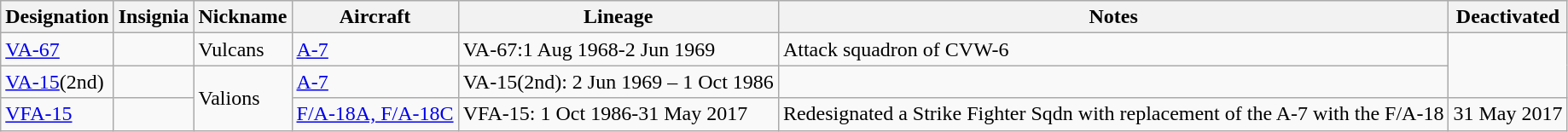<table class="wikitable">
<tr>
<th>Designation</th>
<th>Insignia</th>
<th>Nickname</th>
<th>Aircraft</th>
<th>Lineage</th>
<th>Notes</th>
<th>Deactivated</th>
</tr>
<tr>
<td><a href='#'>VA-67</a></td>
<td></td>
<td>Vulcans</td>
<td><a href='#'>A-7</a></td>
<td>VA-67:1 Aug 1968-2 Jun 1969</td>
<td>Attack squadron of CVW-6</td>
</tr>
<tr>
<td><a href='#'>VA-15</a>(2nd)</td>
<td></td>
<td Rowspan="2">Valions</td>
<td><a href='#'>A-7</a></td>
<td style="white-space: nowrap;">VA-15(2nd): 2 Jun 1969 – 1 Oct 1986</td>
<td></td>
</tr>
<tr>
<td><a href='#'>VFA-15</a></td>
<td></td>
<td><a href='#'>F/A-18A, F/A-18C</a></td>
<td style="white-space: nowrap;">VFA-15: 1 Oct 1986-31 May 2017</td>
<td>Redesignated a Strike Fighter Sqdn with replacement of the A-7 with the F/A-18</td>
<td>31 May 2017</td>
</tr>
</table>
